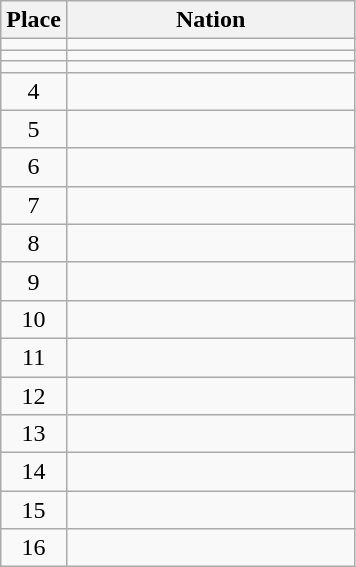<table class=wikitable style=text-align:center>
<tr>
<th width=35>Place</th>
<th width=185>Nation</th>
</tr>
<tr>
<td></td>
<td style=text-align:left></td>
</tr>
<tr>
<td></td>
<td style=text-align:left></td>
</tr>
<tr>
<td></td>
<td style=text-align:left></td>
</tr>
<tr>
<td>4</td>
<td style=text-align:left></td>
</tr>
<tr>
<td>5</td>
<td style=text-align:left></td>
</tr>
<tr>
<td>6</td>
<td style=text-align:left></td>
</tr>
<tr>
<td>7</td>
<td style=text-align:left></td>
</tr>
<tr>
<td>8</td>
<td style=text-align:left></td>
</tr>
<tr>
<td>9</td>
<td style=text-align:left></td>
</tr>
<tr>
<td>10</td>
<td style=text-align:left></td>
</tr>
<tr>
<td>11</td>
<td style=text-align:left></td>
</tr>
<tr>
<td>12</td>
<td style=text-align:left></td>
</tr>
<tr>
<td>13</td>
<td style=text-align:left></td>
</tr>
<tr>
<td>14</td>
<td style=text-align:left></td>
</tr>
<tr>
<td>15</td>
<td style=text-align:left></td>
</tr>
<tr>
<td>16</td>
<td style=text-align:left></td>
</tr>
</table>
